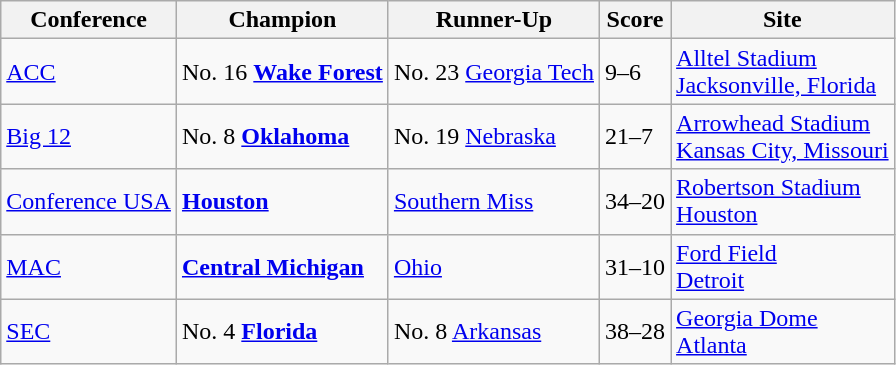<table class="wikitable">
<tr>
<th>Conference</th>
<th>Champion</th>
<th>Runner-Up</th>
<th>Score</th>
<th>Site</th>
</tr>
<tr>
<td><a href='#'>ACC</a></td>
<td>No. 16 <strong><a href='#'>Wake Forest</a></strong></td>
<td>No. 23 <a href='#'>Georgia Tech</a></td>
<td>9–6</td>
<td><a href='#'>Alltel Stadium</a><br><a href='#'>Jacksonville, Florida</a></td>
</tr>
<tr>
<td><a href='#'>Big 12</a></td>
<td>No. 8 <strong><a href='#'>Oklahoma</a></strong></td>
<td>No. 19 <a href='#'>Nebraska</a></td>
<td>21–7</td>
<td><a href='#'>Arrowhead Stadium</a><br><a href='#'>Kansas City, Missouri</a></td>
</tr>
<tr>
<td><a href='#'>Conference USA</a></td>
<td><strong><a href='#'>Houston</a></strong></td>
<td><a href='#'>Southern Miss</a></td>
<td>34–20</td>
<td><a href='#'>Robertson Stadium</a><br><a href='#'>Houston</a></td>
</tr>
<tr>
<td><a href='#'>MAC</a></td>
<td><strong><a href='#'>Central Michigan</a></strong></td>
<td><a href='#'>Ohio</a></td>
<td>31–10</td>
<td><a href='#'>Ford Field</a><br><a href='#'>Detroit</a></td>
</tr>
<tr>
<td><a href='#'>SEC</a></td>
<td>No. 4 <strong><a href='#'>Florida</a></strong></td>
<td>No. 8 <a href='#'>Arkansas</a></td>
<td>38–28</td>
<td><a href='#'>Georgia Dome</a><br><a href='#'>Atlanta</a></td>
</tr>
</table>
